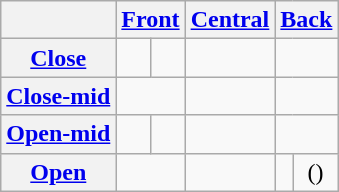<table class="wikitable" style="text-align:center">
<tr>
<th></th>
<th colspan="2"><a href='#'>Front</a></th>
<th><a href='#'>Central</a></th>
<th colspan="2"><a href='#'>Back</a></th>
</tr>
<tr align="center">
<th><a href='#'>Close</a></th>
<td></td>
<td></td>
<td></td>
<td colspan="2"></td>
</tr>
<tr>
<th><a href='#'>Close-mid</a></th>
<td colspan="2"></td>
<td></td>
<td colspan="2"></td>
</tr>
<tr>
<th><a href='#'>Open-mid</a></th>
<td></td>
<td></td>
<td></td>
<td colspan="2"></td>
</tr>
<tr align="center">
<th><a href='#'>Open</a></th>
<td colspan="2"></td>
<td></td>
<td></td>
<td>()</td>
</tr>
</table>
